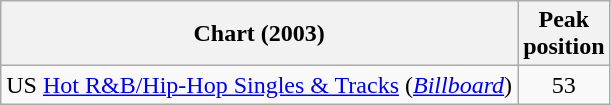<table class="wikitable sortable">
<tr>
<th>Chart (2003)</th>
<th>Peak<br>position</th>
</tr>
<tr>
<td>US <a href='#'>Hot R&B/Hip-Hop Singles & Tracks</a> (<em><a href='#'>Billboard</a></em>)</td>
<td align=center>53</td>
</tr>
</table>
